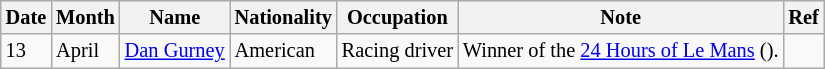<table class="wikitable" style="font-size:85%;">
<tr>
<th>Date</th>
<th>Month</th>
<th>Name</th>
<th>Nationality</th>
<th>Occupation</th>
<th>Note</th>
<th>Ref</th>
</tr>
<tr>
<td>13</td>
<td>April</td>
<td><a href='#'>Dan Gurney</a></td>
<td>American</td>
<td>Racing driver</td>
<td>Winner of the <a href='#'>24 Hours of Le Mans</a> ().</td>
<td></td>
</tr>
</table>
